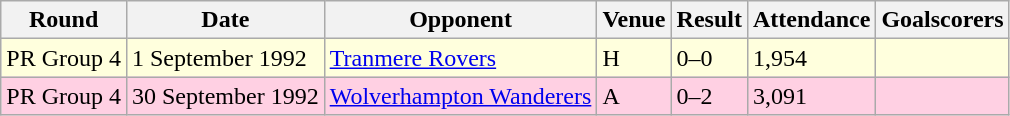<table class="wikitable">
<tr>
<th>Round</th>
<th>Date</th>
<th>Opponent</th>
<th>Venue</th>
<th>Result</th>
<th>Attendance</th>
<th>Goalscorers</th>
</tr>
<tr style="background-color: #ffffdd;">
<td>PR Group 4</td>
<td>1 September 1992</td>
<td><a href='#'>Tranmere Rovers</a></td>
<td>H</td>
<td>0–0</td>
<td>1,954</td>
<td></td>
</tr>
<tr style="background-color: #ffd0e3;">
<td>PR Group 4</td>
<td>30 September 1992</td>
<td><a href='#'>Wolverhampton Wanderers</a></td>
<td>A</td>
<td>0–2</td>
<td>3,091</td>
<td></td>
</tr>
</table>
